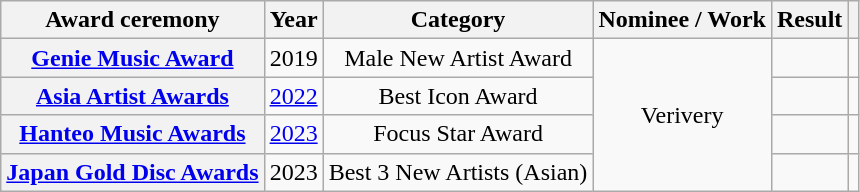<table class="wikitable plainrowheaders" style="text-align:center">
<tr>
<th scope="col">Award ceremony</th>
<th scope="col">Year</th>
<th scope="col">Category </th>
<th scope="col">Nominee / Work</th>
<th scope="col">Result</th>
<th scope="col" class="unsortable"></th>
</tr>
<tr>
<th scope="row"><a href='#'>Genie Music Award</a></th>
<td>2019</td>
<td>Male New Artist Award</td>
<td rowspan="4">Verivery</td>
<td></td>
<td></td>
</tr>
<tr>
<th scope="row"><a href='#'>Asia Artist Awards</a></th>
<td style="text-align:center"><a href='#'>2022</a></td>
<td>Best Icon Award</td>
<td></td>
<td></td>
</tr>
<tr>
<th scope="row"><a href='#'>Hanteo Music Awards</a></th>
<td style="text-align:center"><a href='#'>2023</a></td>
<td>Focus Star Award</td>
<td></td>
<td></td>
</tr>
<tr>
<th scope="row"><a href='#'>Japan Gold Disc Awards</a></th>
<td>2023</td>
<td>Best 3 New Artists (Asian)</td>
<td></td>
<td></td>
</tr>
</table>
